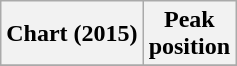<table class="wikitable sortable">
<tr>
<th>Chart (2015)</th>
<th>Peak<br>position</th>
</tr>
<tr>
</tr>
</table>
